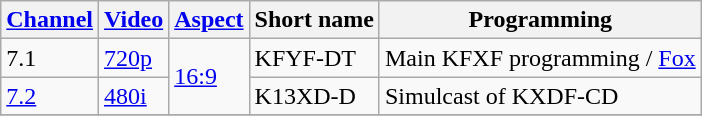<table class="wikitable">
<tr>
<th><a href='#'>Channel</a></th>
<th><a href='#'>Video</a></th>
<th><a href='#'>Aspect</a></th>
<th>Short name</th>
<th>Programming</th>
</tr>
<tr>
<td>7.1</td>
<td><a href='#'>720p</a></td>
<td rowspan=2><a href='#'>16:9</a></td>
<td>KFYF-DT</td>
<td>Main KFXF programming / <a href='#'>Fox</a></td>
</tr>
<tr>
<td><a href='#'>7.2</a></td>
<td><a href='#'>480i</a></td>
<td>K13XD-D</td>
<td>Simulcast of KXDF-CD</td>
</tr>
<tr>
</tr>
</table>
